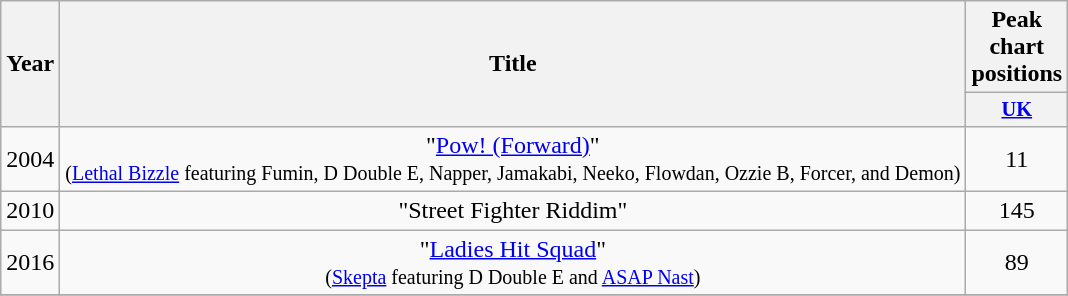<table class="wikitable plainrowheaders" style="text-align:center;">
<tr>
<th scope="col" rowspan="2">Year</th>
<th scope="col" rowspan="2">Title</th>
<th scope="col" colspan="1">Peak chart positions</th>
</tr>
<tr>
<th scope="col" style="width:3em;font-size:85%;"><a href='#'>UK</a></th>
</tr>
<tr>
<td>2004</td>
<td>"<a href='#'>Pow! (Forward)</a>"<br><small>(<a href='#'>Lethal Bizzle</a> featuring Fumin, D Double E, Napper, Jamakabi, Neeko, Flowdan, Ozzie B, Forcer, and Demon)</small></td>
<td>11</td>
</tr>
<tr>
<td>2010</td>
<td>"Street Fighter Riddim"</td>
<td>145</td>
</tr>
<tr>
<td>2016</td>
<td>"<a href='#'>Ladies Hit Squad</a>"<br><small>(<a href='#'>Skepta</a> featuring D Double E and <a href='#'>ASAP Nast</a>)</small></td>
<td>89</td>
</tr>
<tr>
</tr>
</table>
